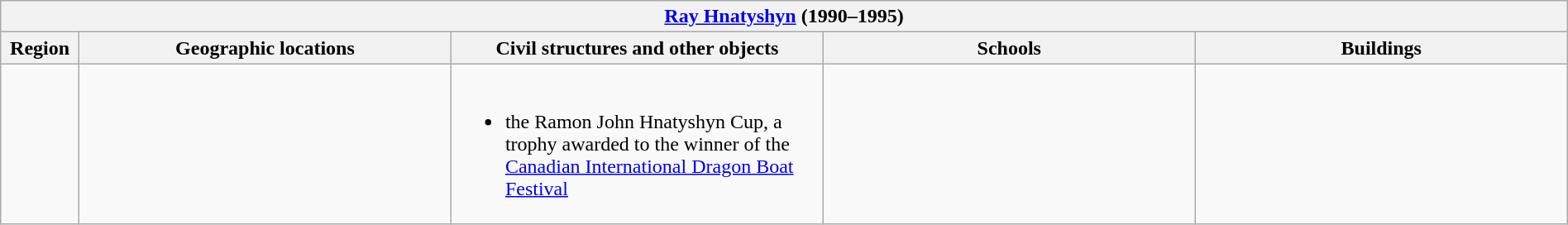<table class="wikitable" width="100%">
<tr>
<th colspan="5"><a href='#'>Ray Hnatyshyn</a> (1990–1995)</th>
</tr>
<tr>
<th width="5%">Region</th>
<th width="23.75%">Geographic locations</th>
<th width="23.75%">Civil structures and other objects</th>
<th width="23.75%">Schools</th>
<th width="23.75%">Buildings</th>
</tr>
<tr>
<td></td>
<td></td>
<td align=left valign=top><br><ul><li>the Ramon John Hnatyshyn Cup, a trophy awarded to the winner of the <a href='#'>Canadian International Dragon Boat Festival</a></li></ul></td>
<td></td>
<td></td>
</tr>
</table>
